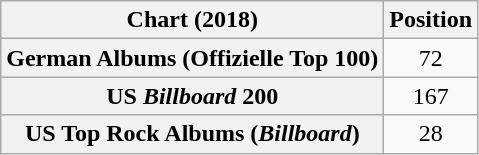<table class="wikitable sortable plainrowheaders" style="text-align:center">
<tr>
<th scope="col">Chart (2018)</th>
<th scope="col">Position</th>
</tr>
<tr>
<th scope="row">German Albums (Offizielle Top 100)</th>
<td>72</td>
</tr>
<tr>
<th scope="row">US <em>Billboard</em> 200</th>
<td>167</td>
</tr>
<tr>
<th scope="row">US Top Rock Albums (<em>Billboard</em>)</th>
<td>28</td>
</tr>
</table>
